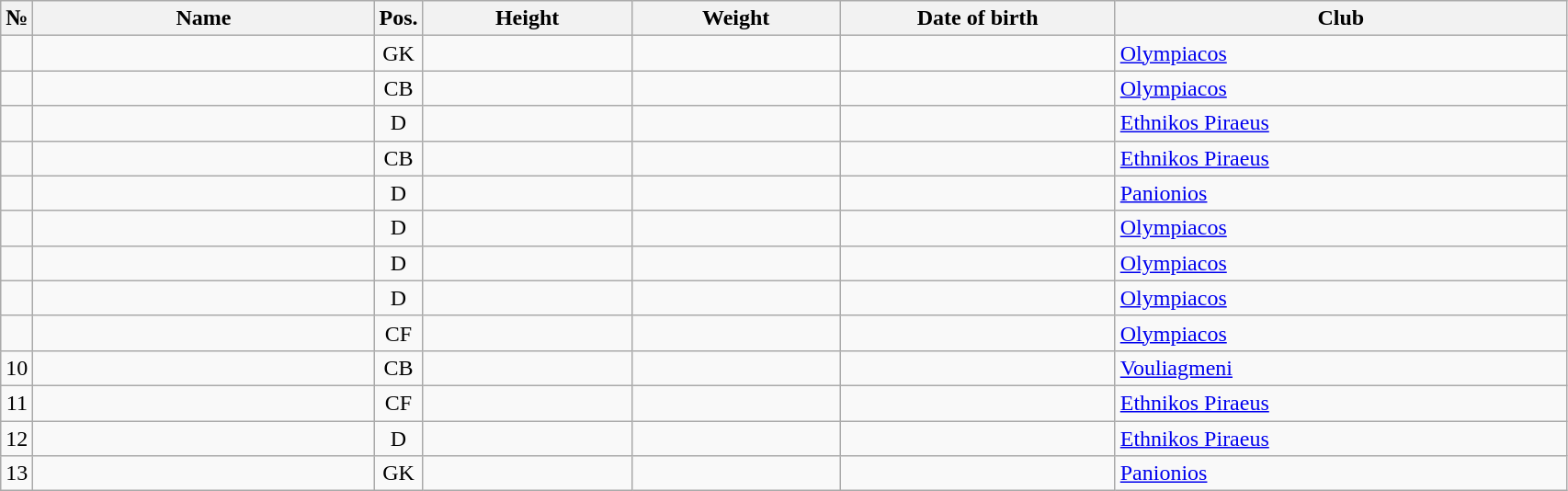<table class="wikitable sortable" style="font-size:100%; text-align:center;">
<tr>
<th>№</th>
<th style="width:15em;text-align:center;">Name</th>
<th>Pos.</th>
<th style="width:9em">Height</th>
<th style="width:9em">Weight</th>
<th style="width:12em">Date of birth</th>
<th style="width:20em">Club</th>
</tr>
<tr>
<td></td>
<td style="text-align:left;"></td>
<td>GK</td>
<td></td>
<td></td>
<td style="text-align:right;"></td>
<td style="text-align:left;"> <a href='#'>Olympiacos</a></td>
</tr>
<tr>
<td></td>
<td style="text-align:left;"></td>
<td>CB</td>
<td></td>
<td></td>
<td style="text-align:right;"></td>
<td style="text-align:left;"> <a href='#'>Olympiacos</a></td>
</tr>
<tr>
<td></td>
<td style="text-align:left;"></td>
<td>D</td>
<td></td>
<td></td>
<td style="text-align:right;"></td>
<td style="text-align:left;"> <a href='#'>Ethnikos Piraeus</a></td>
</tr>
<tr>
<td></td>
<td style="text-align:left;"></td>
<td>CB</td>
<td></td>
<td></td>
<td style="text-align:right;"></td>
<td style="text-align:left;"> <a href='#'>Ethnikos Piraeus</a></td>
</tr>
<tr>
<td></td>
<td style="text-align:left;"></td>
<td>D</td>
<td></td>
<td></td>
<td style="text-align:right;"></td>
<td style="text-align:left;"> <a href='#'>Panionios</a></td>
</tr>
<tr>
<td></td>
<td style="text-align:left;"></td>
<td>D</td>
<td></td>
<td></td>
<td style="text-align:right;"></td>
<td style="text-align:left;"> <a href='#'>Olympiacos</a></td>
</tr>
<tr>
<td></td>
<td style="text-align:left;"></td>
<td>D</td>
<td></td>
<td></td>
<td style="text-align:right;"></td>
<td style="text-align:left;"> <a href='#'>Olympiacos</a></td>
</tr>
<tr>
<td></td>
<td style="text-align:left;"></td>
<td>D</td>
<td></td>
<td></td>
<td style="text-align:right;"></td>
<td style="text-align:left;"> <a href='#'>Olympiacos</a></td>
</tr>
<tr>
<td></td>
<td style="text-align:left;"></td>
<td>CF</td>
<td></td>
<td></td>
<td style="text-align:right;"></td>
<td style="text-align:left;"> <a href='#'>Olympiacos</a></td>
</tr>
<tr>
<td>10</td>
<td style="text-align:left;"></td>
<td>CB</td>
<td></td>
<td></td>
<td style="text-align:right;"></td>
<td style="text-align:left;"> <a href='#'>Vouliagmeni</a></td>
</tr>
<tr>
<td>11</td>
<td style="text-align:left;"></td>
<td>CF</td>
<td></td>
<td></td>
<td style="text-align:right;"></td>
<td style="text-align:left;"> <a href='#'>Ethnikos Piraeus</a></td>
</tr>
<tr>
<td>12</td>
<td style="text-align:left;"></td>
<td>D</td>
<td></td>
<td></td>
<td style="text-align:right;"></td>
<td style="text-align:left;"> <a href='#'>Ethnikos Piraeus</a></td>
</tr>
<tr>
<td>13</td>
<td style="text-align:left;"></td>
<td>GK</td>
<td></td>
<td></td>
<td style="text-align:right;"></td>
<td style="text-align:left;"> <a href='#'>Panionios</a></td>
</tr>
</table>
